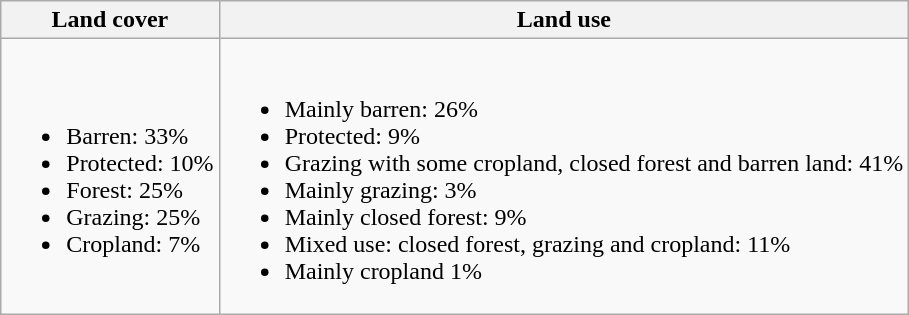<table class=wikitable>
<tr>
<th>Land cover</th>
<th>Land use</th>
</tr>
<tr>
<td><br><ul><li>Barren: 33%</li><li>Protected: 10%</li><li>Forest: 25%</li><li>Grazing: 25%</li><li>Cropland: 7%</li></ul></td>
<td><br><ul><li>Mainly barren: 26%</li><li>Protected: 9%</li><li>Grazing with some cropland, closed forest and barren land: 41%</li><li>Mainly grazing: 3%</li><li>Mainly closed forest: 9%</li><li>Mixed use: closed forest, grazing and cropland: 11%</li><li>Mainly cropland 1%</li></ul></td>
</tr>
</table>
